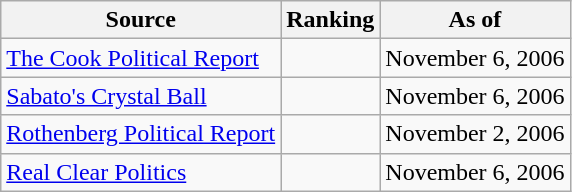<table class="wikitable" style="text-align:center">
<tr>
<th>Source</th>
<th>Ranking</th>
<th>As of</th>
</tr>
<tr>
<td align=left><a href='#'>The Cook Political Report</a></td>
<td></td>
<td>November 6, 2006</td>
</tr>
<tr>
<td align=left><a href='#'>Sabato's Crystal Ball</a></td>
<td></td>
<td>November 6, 2006</td>
</tr>
<tr>
<td align=left><a href='#'>Rothenberg Political Report</a></td>
<td></td>
<td>November 2, 2006</td>
</tr>
<tr>
<td align=left><a href='#'>Real Clear Politics</a></td>
<td></td>
<td>November 6, 2006</td>
</tr>
</table>
